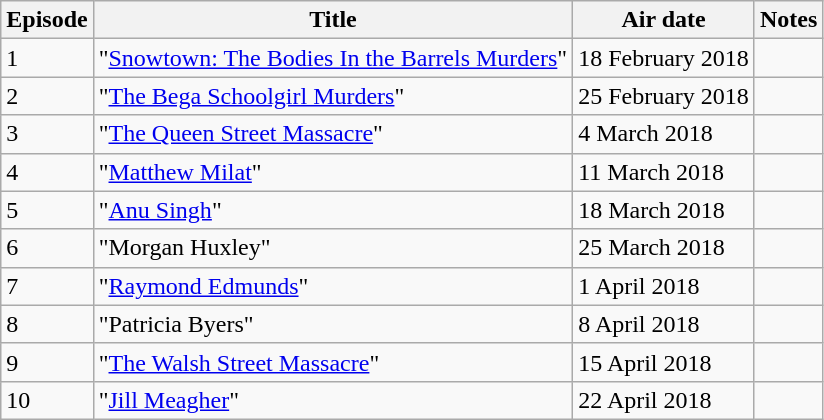<table class="wikitable">
<tr>
<th>Episode</th>
<th>Title</th>
<th>Air date</th>
<th>Notes</th>
</tr>
<tr>
<td>1</td>
<td>"<a href='#'>Snowtown: The Bodies In the Barrels Murders</a>"</td>
<td>18 February 2018</td>
<td></td>
</tr>
<tr>
<td>2</td>
<td>"<a href='#'>The Bega Schoolgirl Murders</a>"</td>
<td>25 February 2018</td>
<td></td>
</tr>
<tr>
<td>3</td>
<td>"<a href='#'>The Queen Street Massacre</a>"</td>
<td>4 March 2018</td>
<td></td>
</tr>
<tr>
<td>4</td>
<td>"<a href='#'>Matthew Milat</a>"</td>
<td>11 March 2018</td>
<td></td>
</tr>
<tr>
<td>5</td>
<td>"<a href='#'>Anu Singh</a>"</td>
<td>18 March 2018</td>
<td></td>
</tr>
<tr>
<td>6</td>
<td>"Morgan Huxley"</td>
<td>25 March 2018</td>
<td></td>
</tr>
<tr>
<td>7</td>
<td>"<a href='#'>Raymond Edmunds</a>"</td>
<td>1 April 2018</td>
<td></td>
</tr>
<tr>
<td>8</td>
<td>"Patricia Byers"</td>
<td>8 April 2018</td>
<td></td>
</tr>
<tr>
<td>9</td>
<td>"<a href='#'>The Walsh Street Massacre</a>"</td>
<td>15 April 2018</td>
<td></td>
</tr>
<tr>
<td>10</td>
<td>"<a href='#'>Jill Meagher</a>"</td>
<td>22 April 2018</td>
<td></td>
</tr>
</table>
